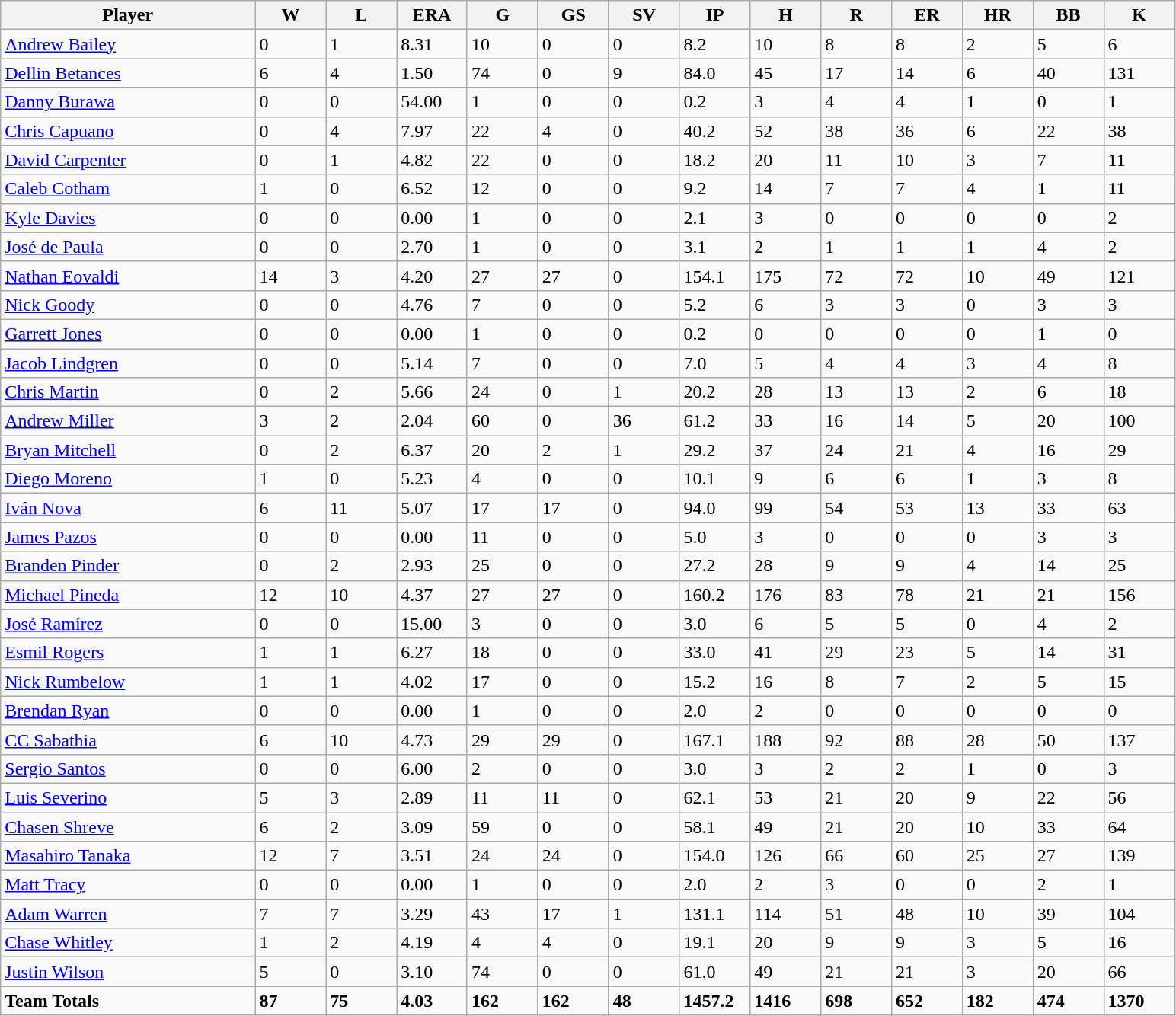<table class="wikitable sortable">
<tr>
<th bgcolor="#DDDDFF" width="18%">Player</th>
<th bgcolor="#DDDDFF" width="5%">W</th>
<th bgcolor="#DDDDFF" width="5%">L</th>
<th bgcolor="#DDDDFF" width="5%">ERA</th>
<th bgcolor="#DDDDFF" width="5%">G</th>
<th bgcolor="#DDDDFF" width="5%">GS</th>
<th bgcolor="#DDDDFF" width="5%">SV</th>
<th bgcolor="#DDDDFF" width="5%">IP</th>
<th bgcolor="#DDDDFF" width="5%">H</th>
<th bgcolor="#DDDDFF" width="5%">R</th>
<th bgcolor="#DDDDFF" width="5%">ER</th>
<th bgcolor="#DDDDFF" width="5%">HR</th>
<th bgcolor="#DDDDFF" width="5%">BB</th>
<th bgcolor="#DDDDFF" width="5%">K</th>
</tr>
<tr>
<td><a href='#'>Andrew Bailey</a></td>
<td>0</td>
<td>1</td>
<td>8.31</td>
<td>10</td>
<td>0</td>
<td>0</td>
<td>8.2</td>
<td>10</td>
<td>8</td>
<td>8</td>
<td>2</td>
<td>5</td>
<td>6</td>
</tr>
<tr>
<td><a href='#'>Dellin Betances</a></td>
<td>6</td>
<td>4</td>
<td>1.50</td>
<td>74</td>
<td>0</td>
<td>9</td>
<td>84.0</td>
<td>45</td>
<td>17</td>
<td>14</td>
<td>6</td>
<td>40</td>
<td>131</td>
</tr>
<tr>
<td><a href='#'>Danny Burawa</a></td>
<td>0</td>
<td>0</td>
<td>54.00</td>
<td>1</td>
<td>0</td>
<td>0</td>
<td>0.2</td>
<td>3</td>
<td>4</td>
<td>4</td>
<td>1</td>
<td>0</td>
<td>1</td>
</tr>
<tr>
<td><a href='#'>Chris Capuano</a></td>
<td>0</td>
<td>4</td>
<td>7.97</td>
<td>22</td>
<td>4</td>
<td>0</td>
<td>40.2</td>
<td>52</td>
<td>38</td>
<td>36</td>
<td>6</td>
<td>22</td>
<td>38</td>
</tr>
<tr>
<td><a href='#'>David Carpenter</a></td>
<td>0</td>
<td>1</td>
<td>4.82</td>
<td>22</td>
<td>0</td>
<td>0</td>
<td>18.2</td>
<td>20</td>
<td>11</td>
<td>10</td>
<td>3</td>
<td>7</td>
<td>11</td>
</tr>
<tr>
<td><a href='#'>Caleb Cotham</a></td>
<td>1</td>
<td>0</td>
<td>6.52</td>
<td>12</td>
<td>0</td>
<td>0</td>
<td>9.2</td>
<td>14</td>
<td>7</td>
<td>7</td>
<td>4</td>
<td>1</td>
<td>11</td>
</tr>
<tr>
<td><a href='#'>Kyle Davies</a></td>
<td>0</td>
<td>0</td>
<td>0.00</td>
<td>1</td>
<td>0</td>
<td>0</td>
<td>2.1</td>
<td>3</td>
<td>0</td>
<td>0</td>
<td>0</td>
<td>0</td>
<td>2</td>
</tr>
<tr>
<td><a href='#'>José de Paula</a></td>
<td>0</td>
<td>0</td>
<td>2.70</td>
<td>1</td>
<td>0</td>
<td>0</td>
<td>3.1</td>
<td>2</td>
<td>1</td>
<td>1</td>
<td>1</td>
<td>4</td>
<td>2</td>
</tr>
<tr>
<td><a href='#'>Nathan Eovaldi</a></td>
<td>14</td>
<td>3</td>
<td>4.20</td>
<td>27</td>
<td>27</td>
<td>0</td>
<td>154.1</td>
<td>175</td>
<td>72</td>
<td>72</td>
<td>10</td>
<td>49</td>
<td>121</td>
</tr>
<tr>
<td><a href='#'>Nick Goody</a></td>
<td>0</td>
<td>0</td>
<td>4.76</td>
<td>7</td>
<td>0</td>
<td>0</td>
<td>5.2</td>
<td>6</td>
<td>3</td>
<td>3</td>
<td>0</td>
<td>3</td>
<td>3</td>
</tr>
<tr>
<td><a href='#'>Garrett Jones</a></td>
<td>0</td>
<td>0</td>
<td>0.00</td>
<td>1</td>
<td>0</td>
<td>0</td>
<td>0.2</td>
<td>0</td>
<td>0</td>
<td>0</td>
<td>0</td>
<td>1</td>
<td>0</td>
</tr>
<tr>
<td><a href='#'>Jacob Lindgren</a></td>
<td>0</td>
<td>0</td>
<td>5.14</td>
<td>7</td>
<td>0</td>
<td>0</td>
<td>7.0</td>
<td>5</td>
<td>4</td>
<td>4</td>
<td>3</td>
<td>4</td>
<td>8</td>
</tr>
<tr>
<td><a href='#'>Chris Martin</a></td>
<td>0</td>
<td>2</td>
<td>5.66</td>
<td>24</td>
<td>0</td>
<td>1</td>
<td>20.2</td>
<td>28</td>
<td>13</td>
<td>13</td>
<td>2</td>
<td>6</td>
<td>18</td>
</tr>
<tr>
<td><a href='#'>Andrew Miller</a></td>
<td>3</td>
<td>2</td>
<td>2.04</td>
<td>60</td>
<td>0</td>
<td>36</td>
<td>61.2</td>
<td>33</td>
<td>16</td>
<td>14</td>
<td>5</td>
<td>20</td>
<td>100</td>
</tr>
<tr>
<td><a href='#'>Bryan Mitchell</a></td>
<td>0</td>
<td>2</td>
<td>6.37</td>
<td>20</td>
<td>2</td>
<td>1</td>
<td>29.2</td>
<td>37</td>
<td>24</td>
<td>21</td>
<td>4</td>
<td>16</td>
<td>29</td>
</tr>
<tr>
<td><a href='#'>Diego Moreno</a></td>
<td>1</td>
<td>0</td>
<td>5.23</td>
<td>4</td>
<td>0</td>
<td>0</td>
<td>10.1</td>
<td>9</td>
<td>6</td>
<td>6</td>
<td>1</td>
<td>3</td>
<td>8</td>
</tr>
<tr>
<td><a href='#'>Iván Nova</a></td>
<td>6</td>
<td>11</td>
<td>5.07</td>
<td>17</td>
<td>17</td>
<td>0</td>
<td>94.0</td>
<td>99</td>
<td>54</td>
<td>53</td>
<td>13</td>
<td>33</td>
<td>63</td>
</tr>
<tr>
<td><a href='#'>James Pazos</a></td>
<td>0</td>
<td>0</td>
<td>0.00</td>
<td>11</td>
<td>0</td>
<td>0</td>
<td>5.0</td>
<td>3</td>
<td>0</td>
<td>0</td>
<td>0</td>
<td>3</td>
<td>3</td>
</tr>
<tr>
<td><a href='#'>Branden Pinder</a></td>
<td>0</td>
<td>2</td>
<td>2.93</td>
<td>25</td>
<td>0</td>
<td>0</td>
<td>27.2</td>
<td>28</td>
<td>9</td>
<td>9</td>
<td>4</td>
<td>14</td>
<td>25</td>
</tr>
<tr>
<td><a href='#'>Michael Pineda</a></td>
<td>12</td>
<td>10</td>
<td>4.37</td>
<td>27</td>
<td>27</td>
<td>0</td>
<td>160.2</td>
<td>176</td>
<td>83</td>
<td>78</td>
<td>21</td>
<td>21</td>
<td>156</td>
</tr>
<tr>
<td><a href='#'>José Ramírez</a></td>
<td>0</td>
<td>0</td>
<td>15.00</td>
<td>3</td>
<td>0</td>
<td>0</td>
<td>3.0</td>
<td>6</td>
<td>5</td>
<td>5</td>
<td>0</td>
<td>4</td>
<td>2</td>
</tr>
<tr>
<td><a href='#'>Esmil Rogers</a></td>
<td>1</td>
<td>1</td>
<td>6.27</td>
<td>18</td>
<td>0</td>
<td>0</td>
<td>33.0</td>
<td>41</td>
<td>29</td>
<td>23</td>
<td>5</td>
<td>14</td>
<td>31</td>
</tr>
<tr>
<td><a href='#'>Nick Rumbelow</a></td>
<td>1</td>
<td>1</td>
<td>4.02</td>
<td>17</td>
<td>0</td>
<td>0</td>
<td>15.2</td>
<td>16</td>
<td>8</td>
<td>7</td>
<td>2</td>
<td>5</td>
<td>15</td>
</tr>
<tr>
<td><a href='#'>Brendan Ryan</a></td>
<td>0</td>
<td>0</td>
<td>0.00</td>
<td>1</td>
<td>0</td>
<td>0</td>
<td>2.0</td>
<td>2</td>
<td>0</td>
<td>0</td>
<td>0</td>
<td>0</td>
<td>0</td>
</tr>
<tr>
<td><a href='#'>CC Sabathia</a></td>
<td>6</td>
<td>10</td>
<td>4.73</td>
<td>29</td>
<td>29</td>
<td>0</td>
<td>167.1</td>
<td>188</td>
<td>92</td>
<td>88</td>
<td>28</td>
<td>50</td>
<td>137</td>
</tr>
<tr>
<td><a href='#'>Sergio Santos</a></td>
<td>0</td>
<td>0</td>
<td>6.00</td>
<td>2</td>
<td>0</td>
<td>0</td>
<td>3.0</td>
<td>3</td>
<td>2</td>
<td>2</td>
<td>1</td>
<td>0</td>
<td>3</td>
</tr>
<tr>
<td><a href='#'>Luis Severino</a></td>
<td>5</td>
<td>3</td>
<td>2.89</td>
<td>11</td>
<td>11</td>
<td>0</td>
<td>62.1</td>
<td>53</td>
<td>21</td>
<td>20</td>
<td>9</td>
<td>22</td>
<td>56</td>
</tr>
<tr>
<td><a href='#'>Chasen Shreve</a></td>
<td>6</td>
<td>2</td>
<td>3.09</td>
<td>59</td>
<td>0</td>
<td>0</td>
<td>58.1</td>
<td>49</td>
<td>21</td>
<td>20</td>
<td>10</td>
<td>33</td>
<td>64</td>
</tr>
<tr>
<td><a href='#'>Masahiro Tanaka</a></td>
<td>12</td>
<td>7</td>
<td>3.51</td>
<td>24</td>
<td>24</td>
<td>0</td>
<td>154.0</td>
<td>126</td>
<td>66</td>
<td>60</td>
<td>25</td>
<td>27</td>
<td>139</td>
</tr>
<tr>
<td><a href='#'>Matt Tracy</a></td>
<td>0</td>
<td>0</td>
<td>0.00</td>
<td>1</td>
<td>0</td>
<td>0</td>
<td>2.0</td>
<td>2</td>
<td>3</td>
<td>0</td>
<td>0</td>
<td>2</td>
<td>1</td>
</tr>
<tr>
<td><a href='#'>Adam Warren</a></td>
<td>7</td>
<td>7</td>
<td>3.29</td>
<td>43</td>
<td>17</td>
<td>1</td>
<td>131.1</td>
<td>114</td>
<td>51</td>
<td>48</td>
<td>10</td>
<td>39</td>
<td>104</td>
</tr>
<tr>
<td><a href='#'>Chase Whitley</a></td>
<td>1</td>
<td>2</td>
<td>4.19</td>
<td>4</td>
<td>4</td>
<td>0</td>
<td>19.1</td>
<td>20</td>
<td>9</td>
<td>9</td>
<td>3</td>
<td>5</td>
<td>16</td>
</tr>
<tr>
<td><a href='#'>Justin Wilson</a></td>
<td>5</td>
<td>0</td>
<td>3.10</td>
<td>74</td>
<td>0</td>
<td>0</td>
<td>61.0</td>
<td>49</td>
<td>21</td>
<td>21</td>
<td>3</td>
<td>20</td>
<td>66</td>
</tr>
<tr>
<td><strong>Team Totals</strong></td>
<td><strong>87</strong></td>
<td><strong>75</strong></td>
<td><strong>4.03</strong></td>
<td><strong>162</strong></td>
<td><strong>162</strong></td>
<td><strong>48</strong></td>
<td><strong>1457.2</strong></td>
<td><strong>1416</strong></td>
<td><strong>698</strong></td>
<td><strong>652</strong></td>
<td><strong>182</strong></td>
<td><strong>474</strong></td>
<td><strong>1370</strong></td>
</tr>
</table>
